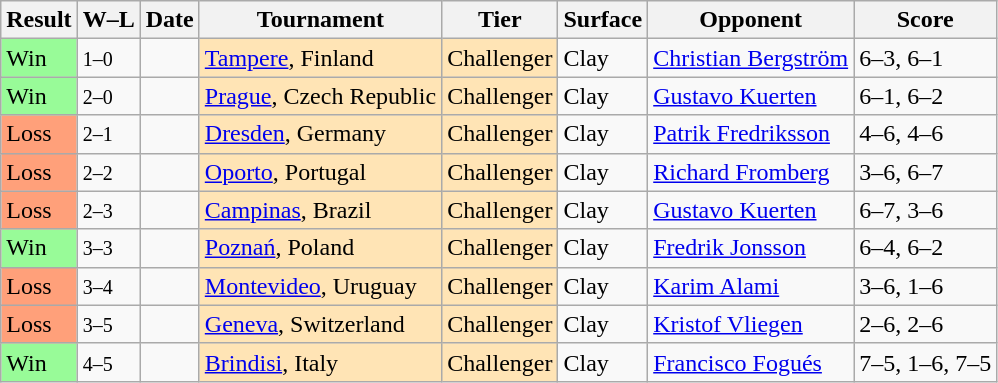<table class="sortable wikitable">
<tr>
<th>Result</th>
<th class="unsortable">W–L</th>
<th>Date</th>
<th>Tournament</th>
<th>Tier</th>
<th>Surface</th>
<th>Opponent</th>
<th class="unsortable">Score</th>
</tr>
<tr>
<td style="background:#98fb98;">Win</td>
<td><small>1–0</small></td>
<td></td>
<td style="background:moccasin;"><a href='#'>Tampere</a>, Finland</td>
<td style="background:moccasin;">Challenger</td>
<td>Clay</td>
<td> <a href='#'>Christian Bergström</a></td>
<td>6–3, 6–1</td>
</tr>
<tr>
<td style="background:#98fb98;">Win</td>
<td><small>2–0</small></td>
<td></td>
<td style="background:moccasin;"><a href='#'>Prague</a>, Czech Republic</td>
<td style="background:moccasin;">Challenger</td>
<td>Clay</td>
<td> <a href='#'>Gustavo Kuerten</a></td>
<td>6–1, 6–2</td>
</tr>
<tr>
<td style="background:#ffa07a;">Loss</td>
<td><small>2–1</small></td>
<td></td>
<td style="background:moccasin;"><a href='#'>Dresden</a>, Germany</td>
<td style="background:moccasin;">Challenger</td>
<td>Clay</td>
<td> <a href='#'>Patrik Fredriksson</a></td>
<td>4–6, 4–6</td>
</tr>
<tr>
<td style="background:#ffa07a;">Loss</td>
<td><small>2–2</small></td>
<td></td>
<td style="background:moccasin;"><a href='#'>Oporto</a>, Portugal</td>
<td style="background:moccasin;">Challenger</td>
<td>Clay</td>
<td> <a href='#'>Richard Fromberg</a></td>
<td>3–6, 6–7</td>
</tr>
<tr>
<td style="background:#ffa07a;">Loss</td>
<td><small>2–3</small></td>
<td></td>
<td style="background:moccasin;"><a href='#'>Campinas</a>, Brazil</td>
<td style="background:moccasin;">Challenger</td>
<td>Clay</td>
<td> <a href='#'>Gustavo Kuerten</a></td>
<td>6–7, 3–6</td>
</tr>
<tr>
<td style="background:#98fb98;">Win</td>
<td><small>3–3</small></td>
<td></td>
<td style="background:moccasin;"><a href='#'>Poznań</a>, Poland</td>
<td style="background:moccasin;">Challenger</td>
<td>Clay</td>
<td> <a href='#'>Fredrik Jonsson</a></td>
<td>6–4, 6–2</td>
</tr>
<tr>
<td style="background:#ffa07a;">Loss</td>
<td><small>3–4</small></td>
<td></td>
<td style="background:moccasin;"><a href='#'>Montevideo</a>, Uruguay</td>
<td style="background:moccasin;">Challenger</td>
<td>Clay</td>
<td> <a href='#'>Karim Alami</a></td>
<td>3–6, 1–6</td>
</tr>
<tr>
<td style="background:#ffa07a;">Loss</td>
<td><small>3–5</small></td>
<td></td>
<td style="background:moccasin;"><a href='#'>Geneva</a>, Switzerland</td>
<td style="background:moccasin;">Challenger</td>
<td>Clay</td>
<td> <a href='#'>Kristof Vliegen</a></td>
<td>2–6, 2–6</td>
</tr>
<tr>
<td style="background:#98fb98;">Win</td>
<td><small>4–5</small></td>
<td></td>
<td style="background:moccasin;"><a href='#'>Brindisi</a>, Italy</td>
<td style="background:moccasin;">Challenger</td>
<td>Clay</td>
<td> <a href='#'>Francisco Fogués</a></td>
<td>7–5, 1–6, 7–5</td>
</tr>
</table>
